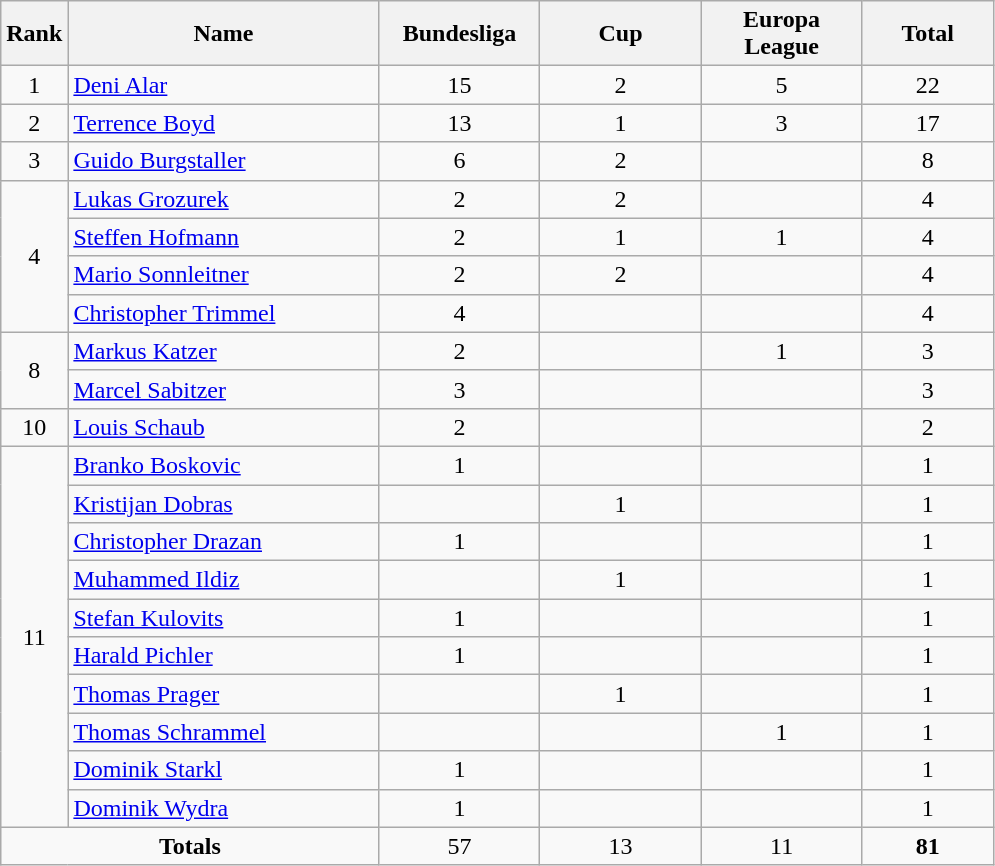<table class="wikitable" style="text-align: center;">
<tr>
<th>Rank</th>
<th width=200>Name</th>
<th width=100>Bundesliga</th>
<th width=100>Cup</th>
<th width=100>Europa League</th>
<th width=80><strong>Total</strong></th>
</tr>
<tr>
<td>1</td>
<td align=left> <a href='#'>Deni Alar</a></td>
<td>15</td>
<td>2</td>
<td>5</td>
<td>22</td>
</tr>
<tr>
<td>2</td>
<td align=left> <a href='#'>Terrence Boyd</a></td>
<td>13</td>
<td>1</td>
<td>3</td>
<td>17</td>
</tr>
<tr>
<td>3</td>
<td align=left> <a href='#'>Guido Burgstaller</a></td>
<td>6</td>
<td>2</td>
<td></td>
<td>8</td>
</tr>
<tr>
<td rowspan=4>4</td>
<td align=left> <a href='#'>Lukas Grozurek</a></td>
<td>2</td>
<td>2</td>
<td></td>
<td>4</td>
</tr>
<tr>
<td align=left> <a href='#'>Steffen Hofmann</a></td>
<td>2</td>
<td>1</td>
<td>1</td>
<td>4</td>
</tr>
<tr>
<td align=left> <a href='#'>Mario Sonnleitner</a></td>
<td>2</td>
<td>2</td>
<td></td>
<td>4</td>
</tr>
<tr>
<td align=left> <a href='#'>Christopher Trimmel</a></td>
<td>4</td>
<td></td>
<td></td>
<td>4</td>
</tr>
<tr>
<td rowspan=2>8</td>
<td align=left> <a href='#'>Markus Katzer</a></td>
<td>2</td>
<td></td>
<td>1</td>
<td>3</td>
</tr>
<tr>
<td align=left> <a href='#'>Marcel Sabitzer</a></td>
<td>3</td>
<td></td>
<td></td>
<td>3</td>
</tr>
<tr>
<td>10</td>
<td align=left> <a href='#'>Louis Schaub</a></td>
<td>2</td>
<td></td>
<td></td>
<td>2</td>
</tr>
<tr>
<td rowspan=10>11</td>
<td align=left> <a href='#'>Branko Boskovic</a></td>
<td>1</td>
<td></td>
<td></td>
<td>1</td>
</tr>
<tr>
<td align=left> <a href='#'>Kristijan Dobras</a></td>
<td></td>
<td>1</td>
<td></td>
<td>1</td>
</tr>
<tr>
<td align=left> <a href='#'>Christopher Drazan</a></td>
<td>1</td>
<td></td>
<td></td>
<td>1</td>
</tr>
<tr>
<td align=left> <a href='#'>Muhammed Ildiz</a></td>
<td></td>
<td>1</td>
<td></td>
<td>1</td>
</tr>
<tr>
<td align=left> <a href='#'>Stefan Kulovits</a></td>
<td>1</td>
<td></td>
<td></td>
<td>1</td>
</tr>
<tr>
<td align=left> <a href='#'>Harald Pichler</a></td>
<td>1</td>
<td></td>
<td></td>
<td>1</td>
</tr>
<tr>
<td align=left> <a href='#'>Thomas Prager</a></td>
<td></td>
<td>1</td>
<td></td>
<td>1</td>
</tr>
<tr>
<td align=left> <a href='#'>Thomas Schrammel</a></td>
<td></td>
<td></td>
<td>1</td>
<td>1</td>
</tr>
<tr>
<td align=left> <a href='#'>Dominik Starkl</a></td>
<td>1</td>
<td></td>
<td></td>
<td>1</td>
</tr>
<tr>
<td align=left> <a href='#'>Dominik Wydra</a></td>
<td>1</td>
<td></td>
<td></td>
<td>1</td>
</tr>
<tr>
<td colspan=2><strong>Totals</strong></td>
<td>57</td>
<td>13</td>
<td>11</td>
<td><strong>81</strong></td>
</tr>
</table>
